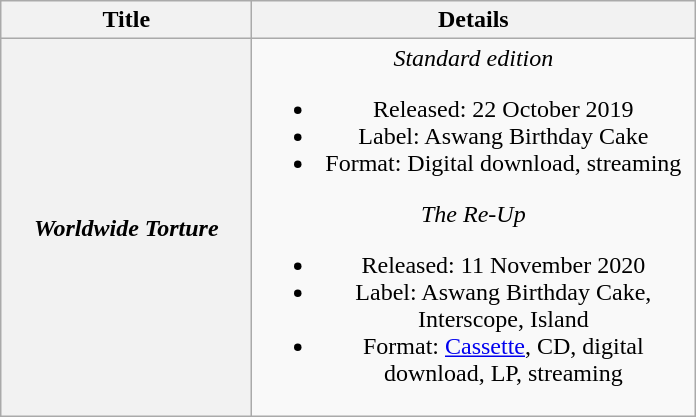<table class="wikitable plainrowheaders" style="text-align:center;">
<tr>
<th scope="col" style="width:10em;">Title</th>
<th scope="col" style="width:18em;">Details</th>
</tr>
<tr>
<th scope="row"><em>Worldwide Torture</em></th>
<td><em>Standard edition</em><br><ul><li>Released: 22 October 2019<em></em></li><li>Label: Aswang Birthday Cake</li><li>Format: Digital download, streaming</li></ul><em>The Re-Up</em><ul><li>Released: 11 November 2020</li><li>Label: Aswang Birthday Cake, Interscope, Island</li><li>Format: <a href='#'>Cassette</a>, CD, digital download, LP, streaming</li></ul></td>
</tr>
</table>
